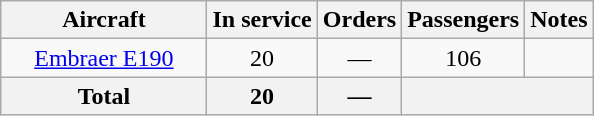<table class="wikitable" style="text-align:center;margin:1em auto;">
<tr>
<th style="width:130px;">Aircraft</th>
<th>In service</th>
<th>Orders</th>
<th>Passengers</th>
<th>Notes</th>
</tr>
<tr>
<td><a href='#'>Embraer E190</a></td>
<td>20</td>
<td>—</td>
<td>106</td>
<td></td>
</tr>
<tr>
<th>Total</th>
<th>20</th>
<th>—</th>
<th colspan="2"></th>
</tr>
</table>
